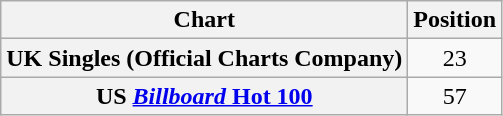<table class="wikitable plainrowheaders" style="text-align:center;">
<tr>
<th scope="col">Chart</th>
<th scope="col">Position</th>
</tr>
<tr>
<th scope="row">UK Singles (Official Charts Company)</th>
<td>23</td>
</tr>
<tr>
<th scope="row">US <a href='#'><em>Billboard</em> Hot 100</a></th>
<td>57</td>
</tr>
</table>
